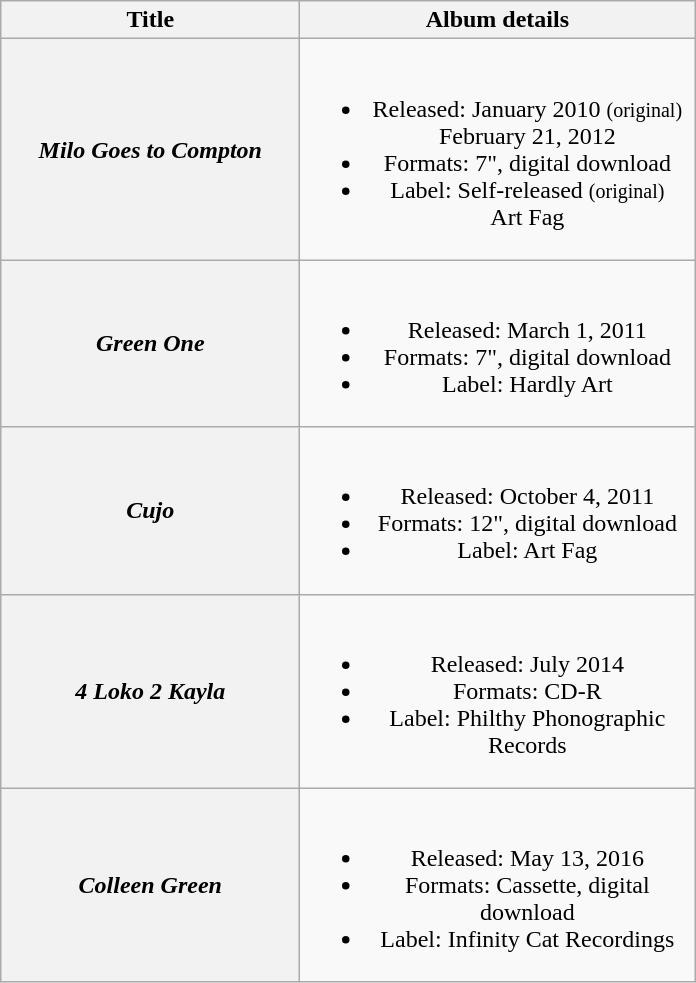<table class="wikitable plainrowheaders" style="text-align:center;" border="1">
<tr>
<th scope="col" style="width:12em;">Title</th>
<th scope="col" style="width:16em;">Album details</th>
</tr>
<tr>
<th scope="row"><em>Milo Goes to Compton</em></th>
<td><br><ul><li>Released: January 2010 <small>(original)</small><br>February 21, 2012</li><li>Formats: 7", digital download</li><li>Label: Self-released <small>(original)</small><br>Art Fag</li></ul></td>
</tr>
<tr>
<th scope="row"><em>Green One</em></th>
<td><br><ul><li>Released: March 1, 2011</li><li>Formats: 7", digital download</li><li>Label: Hardly Art</li></ul></td>
</tr>
<tr>
<th scope="row"><em>Cujo</em></th>
<td><br><ul><li>Released: October 4, 2011</li><li>Formats: 12", digital download</li><li>Label: Art Fag</li></ul></td>
</tr>
<tr>
<th scope="row"><em>4 Loko 2 Kayla</em></th>
<td><br><ul><li>Released: July 2014</li><li>Formats: CD-R</li><li>Label: Philthy Phonographic Records</li></ul></td>
</tr>
<tr>
<th scope="row"><em>Colleen Green</em></th>
<td><br><ul><li>Released: May 13, 2016</li><li>Formats: Cassette, digital download</li><li>Label: Infinity Cat Recordings</li></ul></td>
</tr>
</table>
